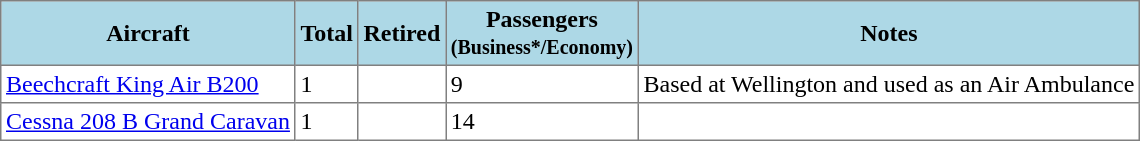<table class="toccolours" border="1" cellpadding="3" style="border-collapse:collapse">
<tr style="background:lightblue;">
<th>Aircraft</th>
<th>Total</th>
<th>Retired</th>
<th>Passengers <br> <small>(Business*/Economy)</small></th>
<th>Notes</th>
</tr>
<tr>
<td><a href='#'>Beechcraft King Air B200</a></td>
<td>1</td>
<td></td>
<td>9</td>
<td>Based at Wellington and used as an Air Ambulance</td>
</tr>
<tr>
<td><a href='#'>Cessna 208 B Grand Caravan</a></td>
<td>1</td>
<td></td>
<td>14</td>
<td></td>
</tr>
</table>
